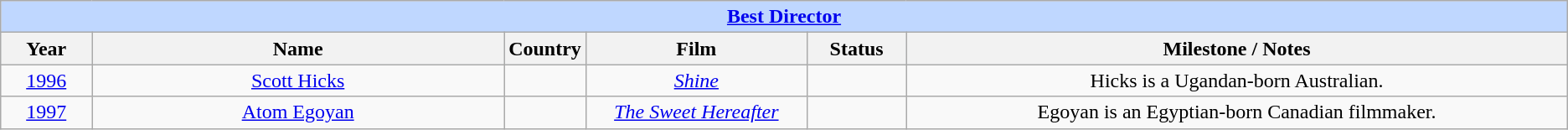<table class="wikitable" style="text-align: center">
<tr ---- bgcolor="#bfd7ff">
<td colspan=6 align=center><strong><a href='#'>Best Director</a></strong></td>
</tr>
<tr ---- bgcolor="#ebf5ff">
<th width="75">Year</th>
<th width="400">Name</th>
<th width="50">Country</th>
<th width="200">Film</th>
<th width="80">Status</th>
<th width="650">Milestone / Notes</th>
</tr>
<tr>
<td><a href='#'>1996</a></td>
<td><a href='#'>Scott Hicks</a></td>
<td style="text-align:center;"><br></td>
<td><em><a href='#'>Shine</a></em></td>
<td></td>
<td>Hicks is a Ugandan-born Australian.</td>
</tr>
<tr>
<td><a href='#'>1997</a></td>
<td><a href='#'>Atom Egoyan</a></td>
<td style="text-align:center;"><br></td>
<td><em><a href='#'>The Sweet Hereafter</a></em></td>
<td></td>
<td>Egoyan is an Egyptian-born Canadian filmmaker.</td>
</tr>
</table>
